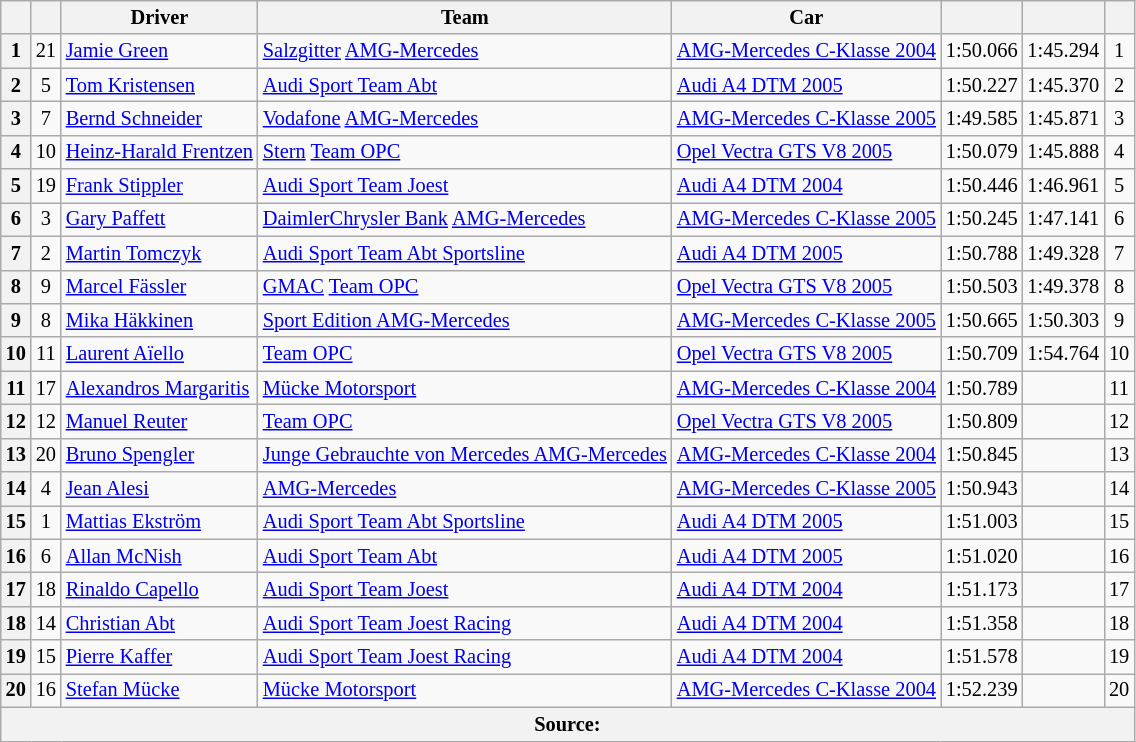<table class="wikitable sortable" style="font-size: 85%">
<tr>
<th></th>
<th></th>
<th>Driver</th>
<th>Team</th>
<th>Car</th>
<th></th>
<th></th>
<th></th>
</tr>
<tr>
<th>1</th>
<td align="center">21</td>
<td> <a href='#'>Jamie Green</a></td>
<td><a href='#'>Salzgitter</a> <a href='#'>AMG-Mercedes</a></td>
<td><a href='#'>AMG-Mercedes C-Klasse 2004</a></td>
<td>1:50.066</td>
<td>1:45.294</td>
<td align="center">1</td>
</tr>
<tr>
<th>2</th>
<td align="center">5</td>
<td> <a href='#'>Tom Kristensen</a></td>
<td><a href='#'>Audi Sport Team Abt</a></td>
<td><a href='#'>Audi A4 DTM 2005</a></td>
<td>1:50.227</td>
<td>1:45.370</td>
<td align="center">2</td>
</tr>
<tr>
<th>3</th>
<td align="center">7</td>
<td> <a href='#'>Bernd Schneider</a></td>
<td><a href='#'>Vodafone</a> <a href='#'>AMG-Mercedes</a></td>
<td><a href='#'>AMG-Mercedes C-Klasse 2005</a></td>
<td>1:49.585</td>
<td>1:45.871</td>
<td align="center">3</td>
</tr>
<tr>
<th>4</th>
<td align="center">10</td>
<td> <a href='#'>Heinz-Harald Frentzen</a></td>
<td><a href='#'>Stern</a> <a href='#'>Team OPC</a></td>
<td><a href='#'>Opel Vectra GTS V8 2005</a></td>
<td>1:50.079</td>
<td>1:45.888</td>
<td align="center">4</td>
</tr>
<tr>
<th>5</th>
<td align="center">19</td>
<td> <a href='#'>Frank Stippler</a></td>
<td><a href='#'>Audi Sport Team Joest</a></td>
<td><a href='#'>Audi A4 DTM 2004</a></td>
<td>1:50.446</td>
<td>1:46.961</td>
<td align="center">5</td>
</tr>
<tr>
<th>6</th>
<td align="center">3</td>
<td> <a href='#'>Gary Paffett</a></td>
<td><a href='#'>DaimlerChrysler Bank</a> <a href='#'>AMG-Mercedes</a></td>
<td><a href='#'>AMG-Mercedes C-Klasse 2005</a></td>
<td>1:50.245</td>
<td>1:47.141</td>
<td align="center">6</td>
</tr>
<tr>
<th>7</th>
<td align="center">2</td>
<td> <a href='#'>Martin Tomczyk</a></td>
<td><a href='#'>Audi Sport Team Abt Sportsline</a></td>
<td><a href='#'>Audi A4 DTM 2005</a></td>
<td>1:50.788</td>
<td>1:49.328</td>
<td align="center">7</td>
</tr>
<tr>
<th>8</th>
<td align="center">9</td>
<td> <a href='#'>Marcel Fässler</a></td>
<td><a href='#'>GMAC</a> <a href='#'>Team OPC</a></td>
<td><a href='#'>Opel Vectra GTS V8 2005</a></td>
<td>1:50.503</td>
<td>1:49.378</td>
<td align="center">8</td>
</tr>
<tr>
<th>9</th>
<td align="center">8</td>
<td> <a href='#'>Mika Häkkinen</a></td>
<td><a href='#'>Sport Edition AMG-Mercedes</a></td>
<td><a href='#'>AMG-Mercedes C-Klasse 2005</a></td>
<td>1:50.665</td>
<td>1:50.303</td>
<td align="center">9</td>
</tr>
<tr>
<th>10</th>
<td align="center">11</td>
<td> <a href='#'>Laurent Aïello</a></td>
<td><a href='#'>Team OPC</a></td>
<td><a href='#'>Opel Vectra GTS V8 2005</a></td>
<td>1:50.709</td>
<td>1:54.764</td>
<td align="center">10</td>
</tr>
<tr>
<th>11</th>
<td align="center">17</td>
<td> <a href='#'>Alexandros Margaritis</a></td>
<td><a href='#'>Mücke Motorsport</a></td>
<td><a href='#'>AMG-Mercedes C-Klasse 2004</a></td>
<td>1:50.789</td>
<td></td>
<td align="center">11</td>
</tr>
<tr>
<th>12</th>
<td align="center">12</td>
<td> <a href='#'>Manuel Reuter</a></td>
<td><a href='#'>Team OPC</a></td>
<td><a href='#'>Opel Vectra GTS V8 2005</a></td>
<td>1:50.809</td>
<td></td>
<td align="center">12</td>
</tr>
<tr>
<th>13</th>
<td align="center">20</td>
<td> <a href='#'>Bruno Spengler</a></td>
<td><a href='#'>Junge Gebrauchte von Mercedes AMG-Mercedes</a></td>
<td><a href='#'>AMG-Mercedes C-Klasse 2004</a></td>
<td>1:50.845</td>
<td></td>
<td align="center">13</td>
</tr>
<tr>
<th>14</th>
<td align="center">4</td>
<td> <a href='#'>Jean Alesi</a></td>
<td><a href='#'>AMG-Mercedes</a></td>
<td><a href='#'>AMG-Mercedes C-Klasse 2005</a></td>
<td>1:50.943</td>
<td></td>
<td align="center">14</td>
</tr>
<tr>
<th>15</th>
<td align="center">1</td>
<td> <a href='#'>Mattias Ekström</a></td>
<td><a href='#'>Audi Sport Team Abt Sportsline</a></td>
<td><a href='#'>Audi A4 DTM 2005</a></td>
<td>1:51.003</td>
<td></td>
<td align="center">15</td>
</tr>
<tr>
<th>16</th>
<td align="center">6</td>
<td> <a href='#'>Allan McNish</a></td>
<td><a href='#'>Audi Sport Team Abt</a></td>
<td><a href='#'>Audi A4 DTM 2005</a></td>
<td>1:51.020</td>
<td></td>
<td align="center">16</td>
</tr>
<tr>
<th>17</th>
<td align="center">18</td>
<td> <a href='#'>Rinaldo Capello</a></td>
<td><a href='#'>Audi Sport Team Joest</a></td>
<td><a href='#'>Audi A4 DTM 2004</a></td>
<td>1:51.173</td>
<td></td>
<td align="center">17</td>
</tr>
<tr>
<th>18</th>
<td align="center">14</td>
<td> <a href='#'>Christian Abt</a></td>
<td><a href='#'>Audi Sport Team Joest Racing</a></td>
<td><a href='#'>Audi A4 DTM 2004</a></td>
<td>1:51.358</td>
<td></td>
<td align="center">18</td>
</tr>
<tr>
<th>19</th>
<td align="center">15</td>
<td> <a href='#'>Pierre Kaffer</a></td>
<td><a href='#'>Audi Sport Team Joest Racing</a></td>
<td><a href='#'>Audi A4 DTM 2004</a></td>
<td>1:51.578</td>
<td></td>
<td align="center">19</td>
</tr>
<tr>
<th>20</th>
<td align="center">16</td>
<td> <a href='#'>Stefan Mücke</a></td>
<td><a href='#'>Mücke Motorsport</a></td>
<td><a href='#'>AMG-Mercedes C-Klasse 2004</a></td>
<td>1:52.239</td>
<td></td>
<td align="center">20</td>
</tr>
<tr>
<th colspan=8>Source:</th>
</tr>
</table>
